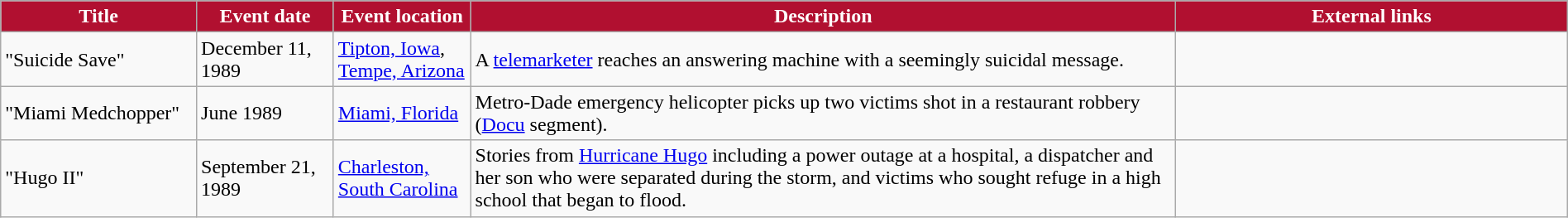<table class="wikitable" style="width: 100%;">
<tr>
<th style="background: #B11030; color: #FFFFFF; width: 10%;">Title</th>
<th style="background: #B11030; color: #FFFFFF; width: 7%;">Event date</th>
<th style="background: #B11030; color: #FFFFFF; width: 7%;">Event location</th>
<th style="background: #B11030; color: #FFFFFF; width: 36%;">Description</th>
<th style="background: #B11030; color: #FFFFFF; width: 20%;">External links</th>
</tr>
<tr>
<td>"Suicide Save"</td>
<td>December 11, 1989</td>
<td><a href='#'>Tipton, Iowa</a>,<br><a href='#'>Tempe, Arizona</a></td>
<td>A <a href='#'>telemarketer</a> reaches an answering machine with a seemingly suicidal message.</td>
<td></td>
</tr>
<tr>
<td>"Miami Medchopper"</td>
<td>June 1989</td>
<td><a href='#'>Miami, Florida</a></td>
<td>Metro-Dade emergency helicopter picks up two victims shot in a restaurant robbery (<a href='#'>Docu</a> segment).</td>
<td></td>
</tr>
<tr>
<td>"Hugo II"</td>
<td>September 21, 1989</td>
<td><a href='#'>Charleston, South Carolina</a></td>
<td>Stories from <a href='#'>Hurricane Hugo</a> including a power outage at a hospital, a dispatcher and her son who were separated during the storm, and victims who sought refuge in a high school that began to flood.</td>
<td></td>
</tr>
</table>
